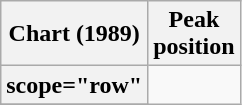<table class="wikitable sortable plainrowheaders">
<tr>
<th scope="col">Chart (1989)</th>
<th scope="col">Peak<br>position</th>
</tr>
<tr>
<th>scope="row"</th>
</tr>
<tr>
</tr>
</table>
